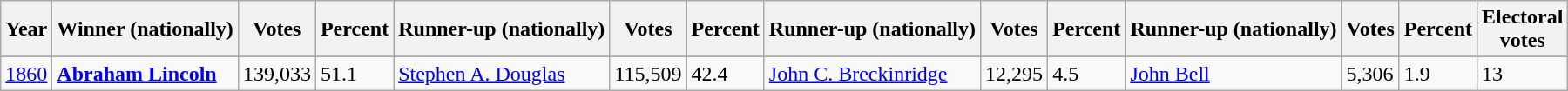<table class="wikitable sortable">
<tr>
<th data-sort-type="number">Year</th>
<th>Winner (nationally)</th>
<th data-sort-type="number">Votes</th>
<th data-sort-type="number">Percent</th>
<th>Runner-up (nationally)</th>
<th data-sort-type="number">Votes</th>
<th data-sort-type="number">Percent</th>
<th>Runner-up (nationally)</th>
<th data-sort-type="number">Votes</th>
<th data-sort-type="number">Percent</th>
<th>Runner-up (nationally)</th>
<th data-sort-type="number">Votes</th>
<th data-sort-type="number">Percent</th>
<th data-sort-type="number">Electoral<br>votes</th>
</tr>
<tr>
</tr>
<tr>
<td style"text-align:left"><a href='#'>1860</a></td>
<td><strong><a href='#'>Abraham Lincoln</a></strong></td>
<td>139,033</td>
<td>51.1</td>
<td><a href='#'>Stephen A. Douglas</a></td>
<td>115,509</td>
<td>42.4</td>
<td><a href='#'>John C. Breckinridge</a></td>
<td>12,295</td>
<td>4.5</td>
<td><a href='#'>John Bell</a></td>
<td>5,306</td>
<td>1.9</td>
<td>13</td>
</tr>
</table>
